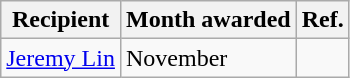<table class="wikitable">
<tr>
<th>Recipient</th>
<th>Month awarded</th>
<th>Ref.</th>
</tr>
<tr>
<td><a href='#'>Jeremy Lin</a></td>
<td>November</td>
<td></td>
</tr>
</table>
